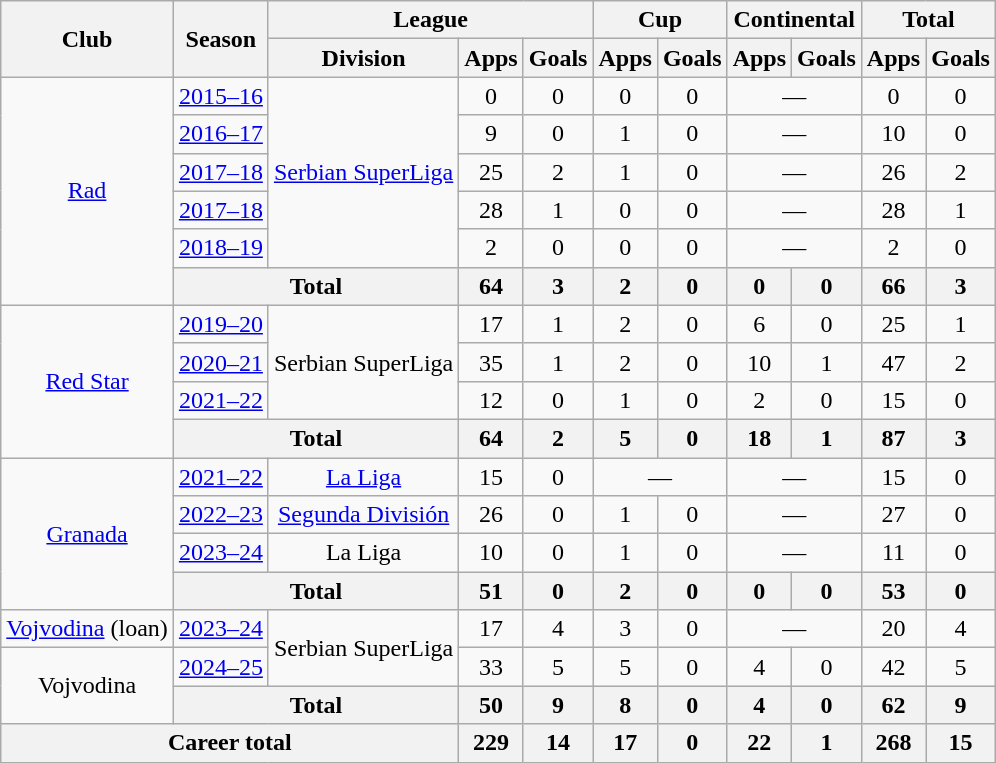<table class="wikitable" style="text-align:center">
<tr>
<th rowspan="2">Club</th>
<th rowspan="2">Season</th>
<th colspan="3">League</th>
<th colspan="2">Cup</th>
<th colspan="2">Continental</th>
<th colspan="2">Total</th>
</tr>
<tr>
<th>Division</th>
<th>Apps</th>
<th>Goals</th>
<th>Apps</th>
<th>Goals</th>
<th>Apps</th>
<th>Goals</th>
<th>Apps</th>
<th>Goals</th>
</tr>
<tr>
<td rowspan="6"><a href='#'>Rad</a></td>
<td><a href='#'>2015–16</a></td>
<td rowspan=5><a href='#'>Serbian SuperLiga</a></td>
<td>0</td>
<td>0</td>
<td>0</td>
<td>0</td>
<td colspan="2">—</td>
<td>0</td>
<td>0</td>
</tr>
<tr>
<td><a href='#'>2016–17</a></td>
<td>9</td>
<td>0</td>
<td>1</td>
<td>0</td>
<td colspan="2">—</td>
<td>10</td>
<td>0</td>
</tr>
<tr>
<td><a href='#'>2017–18</a></td>
<td>25</td>
<td>2</td>
<td>1</td>
<td>0</td>
<td colspan="2">—</td>
<td>26</td>
<td>2</td>
</tr>
<tr>
<td><a href='#'>2017–18</a></td>
<td>28</td>
<td>1</td>
<td>0</td>
<td>0</td>
<td colspan="2">—</td>
<td>28</td>
<td>1</td>
</tr>
<tr>
<td><a href='#'>2018–19</a></td>
<td>2</td>
<td>0</td>
<td>0</td>
<td>0</td>
<td colspan="2">—</td>
<td>2</td>
<td>0</td>
</tr>
<tr>
<th colspan="2">Total</th>
<th>64</th>
<th>3</th>
<th>2</th>
<th>0</th>
<th>0</th>
<th>0</th>
<th>66</th>
<th>3</th>
</tr>
<tr>
<td rowspan="4"><a href='#'>Red Star</a></td>
<td><a href='#'>2019–20</a></td>
<td rowspan="3">Serbian SuperLiga</td>
<td>17</td>
<td>1</td>
<td>2</td>
<td>0</td>
<td>6</td>
<td>0</td>
<td>25</td>
<td>1</td>
</tr>
<tr>
<td><a href='#'>2020–21</a></td>
<td>35</td>
<td>1</td>
<td>2</td>
<td>0</td>
<td>10</td>
<td>1</td>
<td>47</td>
<td>2</td>
</tr>
<tr>
<td><a href='#'>2021–22</a></td>
<td>12</td>
<td>0</td>
<td>1</td>
<td>0</td>
<td>2</td>
<td>0</td>
<td>15</td>
<td>0</td>
</tr>
<tr>
<th colspan="2">Total</th>
<th>64</th>
<th>2</th>
<th>5</th>
<th>0</th>
<th>18</th>
<th>1</th>
<th>87</th>
<th>3</th>
</tr>
<tr>
<td rowspan="4"><a href='#'>Granada</a></td>
<td><a href='#'>2021–22</a></td>
<td><a href='#'>La Liga</a></td>
<td>15</td>
<td>0</td>
<td colspan="2">—</td>
<td colspan="2">—</td>
<td>15</td>
<td>0</td>
</tr>
<tr>
<td><a href='#'>2022–23</a></td>
<td><a href='#'>Segunda División</a></td>
<td>26</td>
<td>0</td>
<td>1</td>
<td>0</td>
<td colspan="2">—</td>
<td>27</td>
<td>0</td>
</tr>
<tr>
<td><a href='#'>2023–24</a></td>
<td>La Liga</td>
<td>10</td>
<td>0</td>
<td>1</td>
<td>0</td>
<td colspan="2">—</td>
<td>11</td>
<td>0</td>
</tr>
<tr>
<th colspan="2">Total</th>
<th>51</th>
<th>0</th>
<th>2</th>
<th>0</th>
<th>0</th>
<th>0</th>
<th>53</th>
<th>0</th>
</tr>
<tr>
<td><a href='#'>Vojvodina</a> (loan)</td>
<td><a href='#'>2023–24</a></td>
<td rowspan="2">Serbian SuperLiga</td>
<td>17</td>
<td>4</td>
<td>3</td>
<td>0</td>
<td colspan="2">—</td>
<td>20</td>
<td>4</td>
</tr>
<tr>
<td rowspan="2">Vojvodina</td>
<td><a href='#'>2024–25</a></td>
<td>33</td>
<td>5</td>
<td>5</td>
<td>0</td>
<td>4</td>
<td>0</td>
<td>42</td>
<td>5</td>
</tr>
<tr>
<th colspan="2">Total</th>
<th>50</th>
<th>9</th>
<th>8</th>
<th>0</th>
<th>4</th>
<th>0</th>
<th>62</th>
<th>9</th>
</tr>
<tr>
<th colspan="3">Career total</th>
<th>229</th>
<th>14</th>
<th>17</th>
<th>0</th>
<th>22</th>
<th>1</th>
<th>268</th>
<th>15</th>
</tr>
</table>
